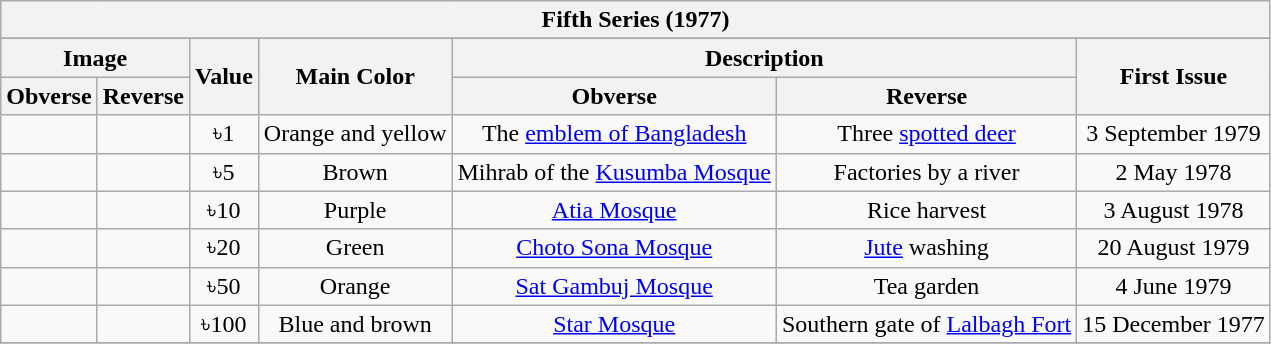<table class="wikitable" style="text-align:center">
<tr>
<th colspan="8">Fifth Series (1977)</th>
</tr>
<tr>
</tr>
<tr>
<th colspan="2">Image</th>
<th rowspan="2">Value</th>
<th rowspan="2">Main Color</th>
<th colspan="2">Description</th>
<th rowspan="2">First Issue</th>
</tr>
<tr>
<th>Obverse</th>
<th>Reverse</th>
<th>Obverse</th>
<th>Reverse</th>
</tr>
<tr>
<td></td>
<td></td>
<td>৳1</td>
<td>Orange and yellow</td>
<td>The <a href='#'>emblem of Bangladesh</a></td>
<td>Three <a href='#'>spotted deer</a></td>
<td>3 September 1979</td>
</tr>
<tr>
<td></td>
<td></td>
<td>৳5</td>
<td>Brown</td>
<td>Mihrab of the <a href='#'>Kusumba Mosque</a></td>
<td>Factories by a river</td>
<td>2 May 1978</td>
</tr>
<tr>
<td></td>
<td></td>
<td>৳10</td>
<td>Purple</td>
<td><a href='#'>Atia Mosque</a></td>
<td>Rice harvest</td>
<td>3 August 1978</td>
</tr>
<tr>
<td></td>
<td></td>
<td>৳20</td>
<td>Green</td>
<td><a href='#'>Choto Sona Mosque</a></td>
<td><a href='#'>Jute</a> washing</td>
<td>20 August 1979</td>
</tr>
<tr>
<td></td>
<td></td>
<td>৳50</td>
<td>Orange</td>
<td><a href='#'>Sat Gambuj Mosque</a></td>
<td>Tea garden</td>
<td>4 June 1979</td>
</tr>
<tr>
<td></td>
<td></td>
<td>৳100</td>
<td>Blue and brown</td>
<td><a href='#'>Star Mosque</a></td>
<td>Southern gate of <a href='#'>Lalbagh Fort</a></td>
<td>15 December 1977</td>
</tr>
<tr>
</tr>
</table>
